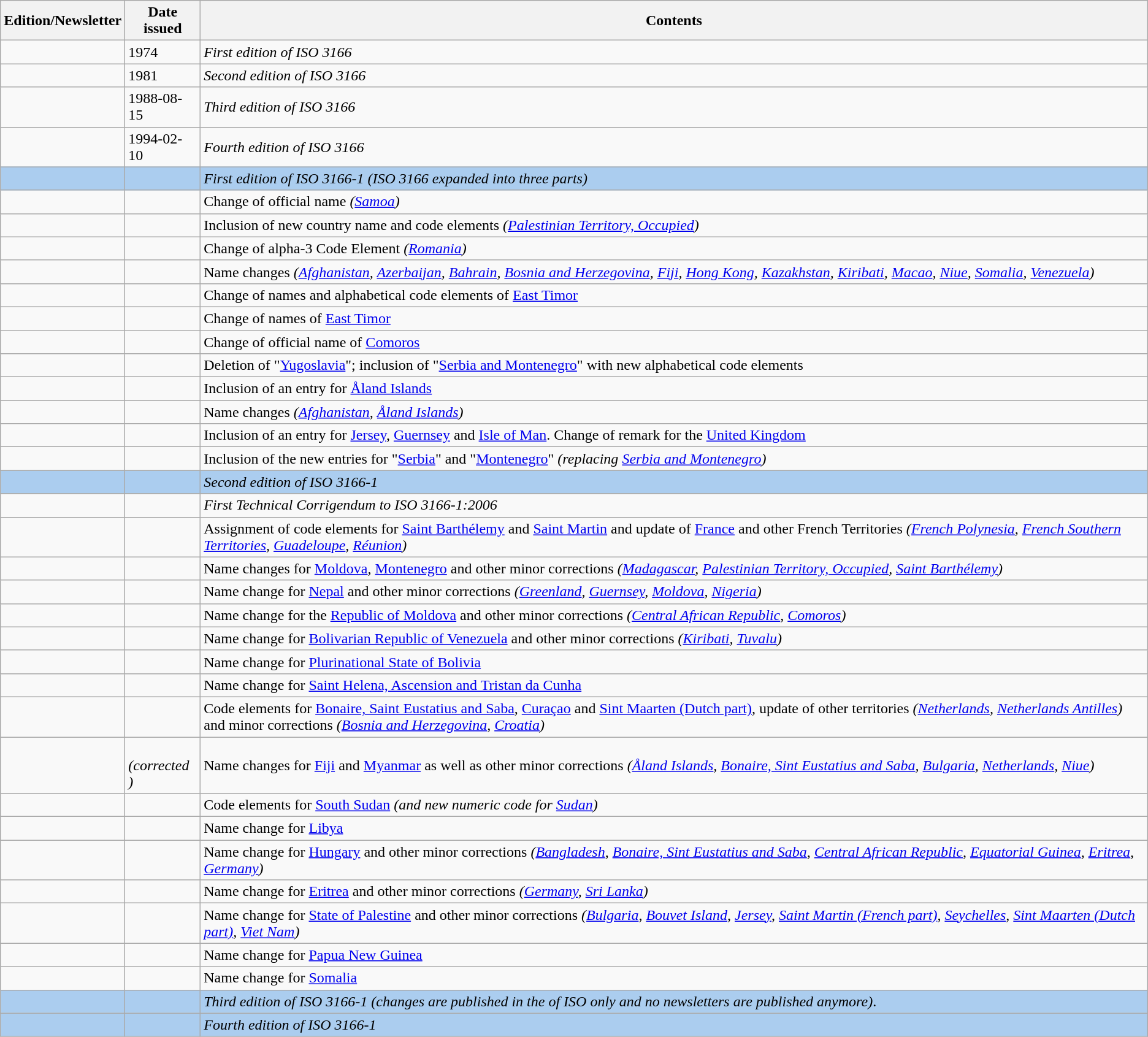<table class="wikitable">
<tr>
<th scope="col">Edition/Newsletter</th>
<th scope="col">Date issued</th>
<th scope="col">Contents</th>
</tr>
<tr>
<td id="I"></td>
<td>1974</td>
<td><em>First edition of ISO 3166</em></td>
</tr>
<tr>
<td id="II"> </td>
<td>1981</td>
<td><em>Second edition of ISO 3166</em></td>
</tr>
<tr>
<td id="III"> </td>
<td>1988-08-15</td>
<td><em>Third edition of ISO 3166</em></td>
</tr>
<tr>
<td id="IV"> </td>
<td>1994-02-10</td>
<td><em>Fourth edition of ISO 3166</em></td>
</tr>
<tr style="background:#abcdef">
<td id="V"> </td>
<td></td>
<td><em>First edition of ISO 3166-1 (ISO 3166 expanded into three parts)</em></td>
</tr>
<tr>
<td id="V-1"> </td>
<td></td>
<td>Change of official name <em>(<a href='#'>Samoa</a>)</em></td>
</tr>
<tr>
<td id="V-2"> </td>
<td></td>
<td>Inclusion of new country name and code elements <em>(<a href='#'>Palestinian Territory, Occupied</a>)</em></td>
</tr>
<tr>
<td id="V-3"></td>
<td></td>
<td>Change of alpha-3 Code Element <em>(<a href='#'>Romania</a>)</em></td>
</tr>
<tr>
<td id="V-4"> </td>
<td></td>
<td>Name changes <em>(<a href='#'>Afghanistan</a>, <a href='#'>Azerbaijan</a>, <a href='#'>Bahrain</a>, <a href='#'>Bosnia and Herzegovina</a>, <a href='#'>Fiji</a>, <a href='#'>Hong Kong</a>, <a href='#'>Kazakhstan</a>, <a href='#'>Kiribati</a>, <a href='#'>Macao</a>, <a href='#'>Niue</a>, <a href='#'>Somalia</a>, <a href='#'>Venezuela</a>)</em></td>
</tr>
<tr>
<td id="V-5"> </td>
<td></td>
<td>Change of names and alphabetical code elements of <a href='#'>East Timor</a></td>
</tr>
<tr>
<td id="V-6"></td>
<td></td>
<td>Change of names of <a href='#'>East Timor</a></td>
</tr>
<tr>
<td id="V-7"> </td>
<td></td>
<td>Change of official name of <a href='#'>Comoros</a></td>
</tr>
<tr>
<td id="V-8"></td>
<td></td>
<td>Deletion of "<a href='#'>Yugoslavia</a>"; inclusion of "<a href='#'>Serbia and Montenegro</a>" with new alphabetical code elements</td>
</tr>
<tr>
<td id="V-9"> </td>
<td></td>
<td>Inclusion of an entry for <a href='#'>Åland Islands</a></td>
</tr>
<tr>
<td id="V-10"> </td>
<td></td>
<td>Name changes <em>(<a href='#'>Afghanistan</a>, <a href='#'>Åland Islands</a>)</em></td>
</tr>
<tr>
<td id="V-11"> </td>
<td></td>
<td>Inclusion of an entry for <a href='#'>Jersey</a>, <a href='#'>Guernsey</a> and <a href='#'>Isle of Man</a>. Change of remark for the <a href='#'>United Kingdom</a></td>
</tr>
<tr>
<td id="V-12"></td>
<td></td>
<td>Inclusion of the new entries for "<a href='#'>Serbia</a>" and "<a href='#'>Montenegro</a>" <em>(replacing <a href='#'>Serbia and Montenegro</a>)</em></td>
</tr>
<tr style="background:#abcdef">
<td id="VI"> </td>
<td></td>
<td><em>Second edition of ISO 3166-1</em></td>
</tr>
<tr>
<td id="VI-Cor 1"> </td>
<td></td>
<td><em>First Technical Corrigendum to ISO 3166-1:2006</em></td>
</tr>
<tr>
<td id="VI-1"> </td>
<td></td>
<td>Assignment of code elements for <a href='#'>Saint Barthélemy</a> and <a href='#'>Saint Martin</a> and update of <a href='#'>France</a> and other French Territories <em>(<a href='#'>French Polynesia</a>, <a href='#'>French Southern Territories</a>, <a href='#'>Guadeloupe</a>, <a href='#'>Réunion</a>)</em></td>
</tr>
<tr>
<td id="VI-2"> </td>
<td></td>
<td>Name changes for <a href='#'>Moldova</a>, <a href='#'>Montenegro</a> and other minor corrections <em>(<a href='#'>Madagascar</a>, <a href='#'>Palestinian Territory, Occupied</a>, <a href='#'>Saint Barthélemy</a>)</em></td>
</tr>
<tr>
<td id="VI-3"> </td>
<td></td>
<td>Name change for <a href='#'>Nepal</a> and other minor corrections <em>(<a href='#'>Greenland</a>, <a href='#'>Guernsey</a>, <a href='#'>Moldova</a>, <a href='#'>Nigeria</a>)</em></td>
</tr>
<tr>
<td id="VI-4"> </td>
<td></td>
<td>Name change for the <a href='#'>Republic of Moldova</a> and other minor corrections <em>(<a href='#'>Central African Republic</a>, <a href='#'>Comoros</a>)</em></td>
</tr>
<tr>
<td id="VI-5"> </td>
<td></td>
<td>Name change for <a href='#'>Bolivarian Republic of Venezuela</a> and other minor corrections <em>(<a href='#'>Kiribati</a>, <a href='#'>Tuvalu</a>)</em></td>
</tr>
<tr>
<td id="VI-6"> </td>
<td></td>
<td>Name change for <a href='#'>Plurinational State of Bolivia</a></td>
</tr>
<tr>
<td id="VI-7"> </td>
<td></td>
<td>Name change for <a href='#'>Saint Helena, Ascension and Tristan da Cunha</a></td>
</tr>
<tr>
<td id="VI-8"> </td>
<td></td>
<td>Code elements for <a href='#'>Bonaire, Saint Eustatius and Saba</a>, <a href='#'>Curaçao</a> and <a href='#'>Sint Maarten (Dutch part)</a>, update of other territories <em>(<a href='#'>Netherlands</a>, <a href='#'>Netherlands Antilles</a>)</em> and minor corrections <em>(<a href='#'>Bosnia and Herzegovina</a>, <a href='#'>Croatia</a>)</em></td>
</tr>
<tr>
<td id="VI-9"> </td>
<td><br> <em>(corrected<br> )</em></td>
<td>Name changes for <a href='#'>Fiji</a> and <a href='#'>Myanmar</a> as well as other minor corrections <em>(<a href='#'>Åland Islands</a>, <a href='#'>Bonaire, Sint Eustatius and Saba</a>, <a href='#'>Bulgaria</a>, <a href='#'>Netherlands</a>, <a href='#'>Niue</a>)</em></td>
</tr>
<tr>
<td id="VI-10"> </td>
<td></td>
<td>Code elements for <a href='#'>South Sudan</a> <em>(and new numeric code for <a href='#'>Sudan</a>)</em></td>
</tr>
<tr>
<td id="VI-11"> </td>
<td></td>
<td>Name change for <a href='#'>Libya</a></td>
</tr>
<tr>
<td id="VI-12"> </td>
<td></td>
<td>Name change for <a href='#'>Hungary</a> and other minor corrections <em>(<a href='#'>Bangladesh</a>, <a href='#'>Bonaire, Sint Eustatius and Saba</a>, <a href='#'>Central African Republic</a>, <a href='#'>Equatorial Guinea</a>, <a href='#'>Eritrea</a>, <a href='#'>Germany</a>)</em></td>
</tr>
<tr>
<td id="VI-13"> </td>
<td></td>
<td>Name change for <a href='#'>Eritrea</a> and other minor corrections <em>(<a href='#'>Germany</a>, <a href='#'>Sri Lanka</a>)</em></td>
</tr>
<tr>
<td id="VI-14"> </td>
<td></td>
<td>Name change for <a href='#'>State of Palestine</a> and other minor corrections <em>(<a href='#'>Bulgaria</a>, <a href='#'>Bouvet Island</a>, <a href='#'>Jersey</a>, <a href='#'>Saint Martin (French part)</a>, <a href='#'>Seychelles</a>, <a href='#'>Sint Maarten (Dutch part)</a>, <a href='#'>Viet Nam</a>)</em></td>
</tr>
<tr>
<td id="VI-15"> </td>
<td></td>
<td>Name change for <a href='#'>Papua New Guinea</a></td>
</tr>
<tr>
<td id="VI-16"> </td>
<td></td>
<td>Name change for <a href='#'>Somalia</a></td>
</tr>
<tr style="background:#abcdef">
<td id="VII"> </td>
<td></td>
<td><em>Third edition of ISO 3166-1 (changes are published in the  of ISO only and no newsletters are published anymore)</em>. </td>
</tr>
<tr style="background:#abcdef">
<td> </td>
<td></td>
<td><em>Fourth edition of ISO 3166-1</em></td>
</tr>
</table>
